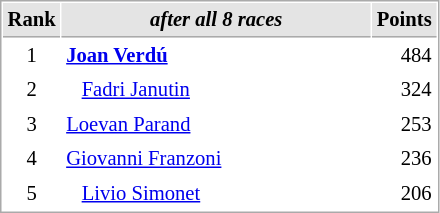<table cellspacing="1" cellpadding="3" style="border:1px solid #aaa; font-size:86%;">
<tr style="background:#e4e4e4;">
<th style="border-bottom:1px solid #aaa; width:10px;">Rank</th>
<th style="border-bottom:1px solid #aaa; width:200px; white-space:nowrap;"><em>after all 8 races</em></th>
<th style="border-bottom:1px solid #aaa; width:20px;">Points</th>
</tr>
<tr>
<td style="text-align:center;">1</td>
<td><strong> <a href='#'>Joan Verdú</a></strong></td>
<td align="right">484</td>
</tr>
<tr>
<td style="text-align:center;">2</td>
<td>   <a href='#'>Fadri Janutin</a></td>
<td align="right">324</td>
</tr>
<tr>
<td style="text-align:center;">3</td>
<td> <a href='#'>Loevan Parand</a></td>
<td align="right">253</td>
</tr>
<tr>
<td style="text-align:center;">4</td>
<td> <a href='#'>Giovanni Franzoni</a></td>
<td align="right">236</td>
</tr>
<tr>
<td style="text-align:center;">5</td>
<td>   <a href='#'>Livio Simonet</a></td>
<td align="right">206</td>
</tr>
</table>
